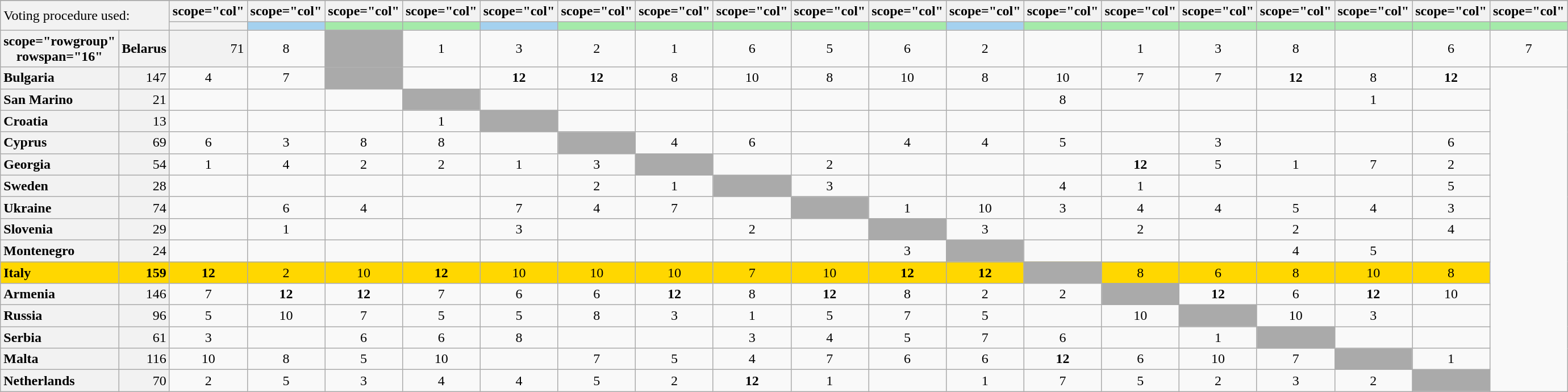<table class="wikitable plainrowheaders" style="text-align:center;">
<tr>
</tr>
<tr>
<td colspan="2" rowspan="2" style="text-align:left; background:#F2F2F2">Voting procedure used:<br></td>
<th>scope="col" </th>
<th>scope="col" </th>
<th>scope="col" </th>
<th>scope="col" </th>
<th>scope="col" </th>
<th>scope="col" </th>
<th>scope="col" </th>
<th>scope="col" </th>
<th>scope="col" </th>
<th>scope="col" </th>
<th>scope="col" </th>
<th>scope="col" </th>
<th>scope="col" </th>
<th>scope="col" </th>
<th>scope="col" </th>
<th>scope="col" </th>
<th>scope="col" </th>
<th>scope="col" </th>
</tr>
<tr>
<th style="height:2px; border-top:1px solid transparent;"></th>
<th style="background:#A4D1EF;"></th>
<th style="background:#A4EAA9;"></th>
<th style="background:#A4EAA9;"></th>
<th style="background:#A4D1EF;"></th>
<th style="background:#A4EAA9;"></th>
<th style="background:#A4EAA9;"></th>
<th style="background:#A4EAA9;"></th>
<th style="background:#A4EAA9;"></th>
<th style="background:#A4EAA9;"></th>
<th style="background:#A4D1EF;"></th>
<th style="background:#A4EAA9;"></th>
<th style="background:#A4EAA9;"></th>
<th style="background:#A4EAA9;"></th>
<th style="background:#A4EAA9;"></th>
<th style="background:#A4EAA9;"></th>
<th style="background:#A4EAA9;"></th>
<th style="background:#A4EAA9;"></th>
</tr>
<tr>
<th>scope="rowgroup" rowspan="16" </th>
<th scope="row" style="text-align:left; background:#f2f2f2;">Belarus</th>
<td style="text-align:right; background:#f2f2f2;">71</td>
<td>8</td>
<td style="text-align:left; background:#aaa;"></td>
<td>1</td>
<td>3</td>
<td>2</td>
<td>1</td>
<td>6</td>
<td>5</td>
<td>6</td>
<td>2</td>
<td></td>
<td>1</td>
<td>3</td>
<td>8</td>
<td></td>
<td>6</td>
<td>7</td>
</tr>
<tr>
<th scope="row" style="text-align:left; background:#f2f2f2;">Bulgaria</th>
<td style="text-align:right; background:#f2f2f2;">147</td>
<td>4</td>
<td>7</td>
<td style="text-align:left; background:#aaa;"></td>
<td></td>
<td><strong>12</strong></td>
<td><strong>12</strong></td>
<td>8</td>
<td>10</td>
<td>8</td>
<td>10</td>
<td>8</td>
<td>10</td>
<td>7</td>
<td>7</td>
<td><strong>12</strong></td>
<td>8</td>
<td><strong>12</strong></td>
</tr>
<tr>
<th scope="row" style="text-align:left; background:#f2f2f2;">San Marino</th>
<td style="text-align:right; background:#f2f2f2;">21</td>
<td></td>
<td></td>
<td></td>
<td style="text-align:left; background:#aaa;"></td>
<td></td>
<td></td>
<td></td>
<td></td>
<td></td>
<td></td>
<td></td>
<td>8</td>
<td></td>
<td></td>
<td></td>
<td>1</td>
<td></td>
</tr>
<tr>
<th scope="row" style="text-align:left; background:#f2f2f2;">Croatia</th>
<td style="text-align:right; background:#f2f2f2;">13</td>
<td></td>
<td></td>
<td></td>
<td>1</td>
<td style="text-align:left; background:#aaa;"></td>
<td></td>
<td></td>
<td></td>
<td></td>
<td></td>
<td></td>
<td></td>
<td></td>
<td></td>
<td></td>
<td></td>
<td></td>
</tr>
<tr>
<th scope="row" style="text-align:left; background:#f2f2f2;">Cyprus</th>
<td style="text-align:right; background:#f2f2f2;">69</td>
<td>6</td>
<td>3</td>
<td>8</td>
<td>8</td>
<td></td>
<td style="text-align:left; background:#aaa;"></td>
<td>4</td>
<td>6</td>
<td></td>
<td>4</td>
<td>4</td>
<td>5</td>
<td></td>
<td>3</td>
<td></td>
<td></td>
<td>6</td>
</tr>
<tr>
<th scope="row" style="text-align:left; background:#f2f2f2;">Georgia</th>
<td style="text-align:right; background:#f2f2f2;">54</td>
<td>1</td>
<td>4</td>
<td>2</td>
<td>2</td>
<td>1</td>
<td>3</td>
<td style="text-align:left; background:#aaa;"></td>
<td></td>
<td>2</td>
<td></td>
<td></td>
<td></td>
<td><strong>12</strong></td>
<td>5</td>
<td>1</td>
<td>7</td>
<td>2</td>
</tr>
<tr>
<th scope="row" style="text-align:left; background:#f2f2f2;">Sweden</th>
<td style="text-align:right; background:#f2f2f2;">28</td>
<td></td>
<td></td>
<td></td>
<td></td>
<td></td>
<td>2</td>
<td>1</td>
<td style="text-align:left; background:#aaa;"></td>
<td>3</td>
<td></td>
<td></td>
<td>4</td>
<td>1</td>
<td></td>
<td></td>
<td></td>
<td>5</td>
</tr>
<tr>
<th scope="row" style="text-align:left; background:#f2f2f2;">Ukraine</th>
<td style="text-align:right; background:#f2f2f2;">74</td>
<td></td>
<td>6</td>
<td>4</td>
<td></td>
<td>7</td>
<td>4</td>
<td>7</td>
<td></td>
<td style="text-align:left; background:#aaa;"></td>
<td>1</td>
<td>10</td>
<td>3</td>
<td>4</td>
<td>4</td>
<td>5</td>
<td>4</td>
<td>3</td>
</tr>
<tr>
<th scope="row" style="text-align:left; background:#f2f2f2;">Slovenia</th>
<td style="text-align:right; background:#f2f2f2;">29</td>
<td></td>
<td>1</td>
<td></td>
<td></td>
<td>3</td>
<td></td>
<td></td>
<td>2</td>
<td></td>
<td style="text-align:left; background:#aaa;"></td>
<td>3</td>
<td></td>
<td>2</td>
<td></td>
<td>2</td>
<td></td>
<td>4</td>
</tr>
<tr>
<th scope="row" style="text-align:left; background:#f2f2f2;">Montenegro</th>
<td style="text-align:right; background:#f2f2f2;">24</td>
<td></td>
<td></td>
<td></td>
<td></td>
<td></td>
<td></td>
<td></td>
<td></td>
<td></td>
<td>3</td>
<td style="text-align:left; background:#aaa;"></td>
<td></td>
<td></td>
<td></td>
<td>4</td>
<td>5</td>
<td></td>
</tr>
<tr style="background:gold;">
<th scope="row" style="text-align:left; font-weight:bold; background:gold;">Italy</th>
<td style="text-align:right; font-weight:bold;">159</td>
<td><strong>12</strong></td>
<td>2</td>
<td>10</td>
<td><strong>12</strong></td>
<td>10</td>
<td>10</td>
<td>10</td>
<td>7</td>
<td>10</td>
<td><strong>12</strong></td>
<td><strong>12</strong></td>
<td style="text-align:left; background:#aaa;"></td>
<td>8</td>
<td>6</td>
<td>8</td>
<td>10</td>
<td>8</td>
</tr>
<tr>
<th scope="row" style="text-align:left; background:#f2f2f2;">Armenia</th>
<td style="text-align:right; background:#f2f2f2;">146</td>
<td>7</td>
<td><strong>12</strong></td>
<td><strong>12</strong></td>
<td>7</td>
<td>6</td>
<td>6</td>
<td><strong>12</strong></td>
<td>8</td>
<td><strong>12</strong></td>
<td>8</td>
<td>2</td>
<td>2</td>
<td style="text-align:left; background:#aaa;"></td>
<td><strong>12</strong></td>
<td>6</td>
<td><strong>12</strong></td>
<td>10</td>
</tr>
<tr>
<th scope="row" style="text-align:left; background:#f2f2f2;">Russia</th>
<td style="text-align:right; background:#f2f2f2;">96</td>
<td>5</td>
<td>10</td>
<td>7</td>
<td>5</td>
<td>5</td>
<td>8</td>
<td>3</td>
<td>1</td>
<td>5</td>
<td>7</td>
<td>5</td>
<td></td>
<td>10</td>
<td style="text-align:left; background:#aaa;"></td>
<td>10</td>
<td>3</td>
<td></td>
</tr>
<tr>
<th scope="row" style="text-align:left; background:#f2f2f2;">Serbia</th>
<td style="text-align:right; background:#f2f2f2;">61</td>
<td>3</td>
<td></td>
<td>6</td>
<td>6</td>
<td>8</td>
<td></td>
<td></td>
<td>3</td>
<td>4</td>
<td>5</td>
<td>7</td>
<td>6</td>
<td></td>
<td>1</td>
<td style="text-align:left; background:#aaa;"></td>
<td></td>
<td></td>
</tr>
<tr>
<th scope="row" style="text-align:left; background:#f2f2f2;">Malta</th>
<td style="text-align:right; background:#f2f2f2;">116</td>
<td>10</td>
<td>8</td>
<td>5</td>
<td>10</td>
<td></td>
<td>7</td>
<td>5</td>
<td>4</td>
<td>7</td>
<td>6</td>
<td>6</td>
<td><strong>12</strong></td>
<td>6</td>
<td>10</td>
<td>7</td>
<td style="text-align:left; background:#aaa;"></td>
<td>1</td>
</tr>
<tr>
<th scope="row" style="text-align:left; background:#f2f2f2;">Netherlands</th>
<td style="text-align:right; background:#f2f2f2;">70</td>
<td>2</td>
<td>5</td>
<td>3</td>
<td>4</td>
<td>4</td>
<td>5</td>
<td>2</td>
<td><strong>12</strong></td>
<td>1</td>
<td></td>
<td>1</td>
<td>7</td>
<td>5</td>
<td>2</td>
<td>3</td>
<td>2</td>
<td style="text-align:left; background:#aaa;"></td>
</tr>
</table>
